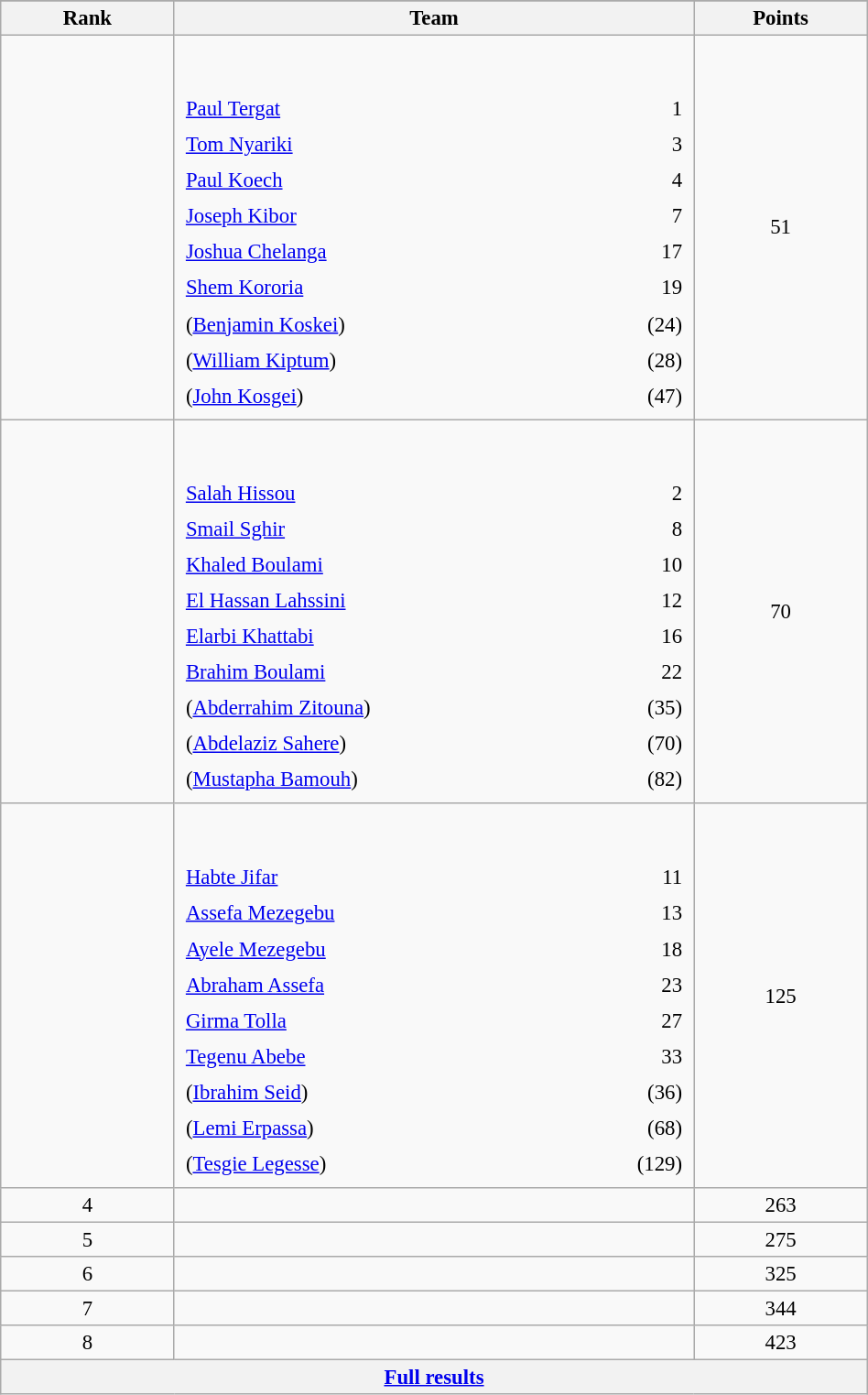<table class="wikitable sortable" style=" text-align:center; font-size:95%;" width="50%">
<tr>
</tr>
<tr>
<th width=10%>Rank</th>
<th width=30%>Team</th>
<th width=10%>Points</th>
</tr>
<tr>
<td align=center></td>
<td align=left> <br><br><table width=100%>
<tr>
<td align=left style="border:0"><a href='#'>Paul Tergat</a></td>
<td align=right style="border:0">1</td>
</tr>
<tr>
<td align=left style="border:0"><a href='#'>Tom Nyariki</a></td>
<td align=right style="border:0">3</td>
</tr>
<tr>
<td align=left style="border:0"><a href='#'>Paul Koech</a></td>
<td align=right style="border:0">4</td>
</tr>
<tr>
<td align=left style="border:0"><a href='#'>Joseph Kibor</a></td>
<td align=right style="border:0">7</td>
</tr>
<tr>
<td align=left style="border:0"><a href='#'>Joshua Chelanga</a></td>
<td align=right style="border:0">17</td>
</tr>
<tr>
<td align=left style="border:0"><a href='#'>Shem Kororia</a></td>
<td align=right style="border:0">19</td>
</tr>
<tr>
<td align=left style="border:0">(<a href='#'>Benjamin Koskei</a>)</td>
<td align=right style="border:0">(24)</td>
</tr>
<tr>
<td align=left style="border:0">(<a href='#'>William Kiptum</a>)</td>
<td align=right style="border:0">(28)</td>
</tr>
<tr>
<td align=left style="border:0">(<a href='#'>John Kosgei</a>)</td>
<td align=right style="border:0">(47)</td>
</tr>
</table>
</td>
<td>51</td>
</tr>
<tr>
<td align=center></td>
<td align=left> <br><br><table width=100%>
<tr>
<td align=left style="border:0"><a href='#'>Salah Hissou</a></td>
<td align=right style="border:0">2</td>
</tr>
<tr>
<td align=left style="border:0"><a href='#'>Smail Sghir</a></td>
<td align=right style="border:0">8</td>
</tr>
<tr>
<td align=left style="border:0"><a href='#'>Khaled Boulami</a></td>
<td align=right style="border:0">10</td>
</tr>
<tr>
<td align=left style="border:0"><a href='#'>El Hassan Lahssini</a></td>
<td align=right style="border:0">12</td>
</tr>
<tr>
<td align=left style="border:0"><a href='#'>Elarbi Khattabi</a></td>
<td align=right style="border:0">16</td>
</tr>
<tr>
<td align=left style="border:0"><a href='#'>Brahim Boulami</a></td>
<td align=right style="border:0">22</td>
</tr>
<tr>
<td align=left style="border:0">(<a href='#'>Abderrahim Zitouna</a>)</td>
<td align=right style="border:0">(35)</td>
</tr>
<tr>
<td align=left style="border:0">(<a href='#'>Abdelaziz Sahere</a>)</td>
<td align=right style="border:0">(70)</td>
</tr>
<tr>
<td align=left style="border:0">(<a href='#'>Mustapha Bamouh</a>)</td>
<td align=right style="border:0">(82)</td>
</tr>
</table>
</td>
<td>70</td>
</tr>
<tr>
<td align=center></td>
<td align=left> <br><br><table width=100%>
<tr>
<td align=left style="border:0"><a href='#'>Habte Jifar</a></td>
<td align=right style="border:0">11</td>
</tr>
<tr>
<td align=left style="border:0"><a href='#'>Assefa Mezegebu</a></td>
<td align=right style="border:0">13</td>
</tr>
<tr>
<td align=left style="border:0"><a href='#'>Ayele Mezegebu</a></td>
<td align=right style="border:0">18</td>
</tr>
<tr>
<td align=left style="border:0"><a href='#'>Abraham Assefa</a></td>
<td align=right style="border:0">23</td>
</tr>
<tr>
<td align=left style="border:0"><a href='#'>Girma Tolla</a></td>
<td align=right style="border:0">27</td>
</tr>
<tr>
<td align=left style="border:0"><a href='#'>Tegenu Abebe</a></td>
<td align=right style="border:0">33</td>
</tr>
<tr>
<td align=left style="border:0">(<a href='#'>Ibrahim Seid</a>)</td>
<td align=right style="border:0">(36)</td>
</tr>
<tr>
<td align=left style="border:0">(<a href='#'>Lemi Erpassa</a>)</td>
<td align=right style="border:0">(68)</td>
</tr>
<tr>
<td align=left style="border:0">(<a href='#'>Tesgie Legesse</a>)</td>
<td align=right style="border:0">(129)</td>
</tr>
</table>
</td>
<td>125</td>
</tr>
<tr>
<td align=center>4</td>
<td align=left></td>
<td>263</td>
</tr>
<tr>
<td align=center>5</td>
<td align=left></td>
<td>275</td>
</tr>
<tr>
<td align=center>6</td>
<td align=left></td>
<td>325</td>
</tr>
<tr>
<td align=center>7</td>
<td align=left></td>
<td>344</td>
</tr>
<tr>
<td align=center>8</td>
<td align=left></td>
<td>423</td>
</tr>
<tr class="sortbottom">
<th colspan=3 align=center><a href='#'>Full results</a></th>
</tr>
</table>
